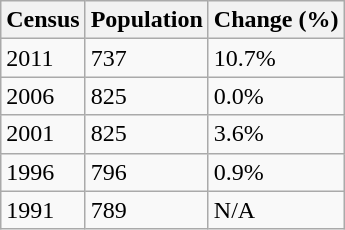<table class="wikitable">
<tr>
<th>Census</th>
<th>Population</th>
<th>Change (%)</th>
</tr>
<tr>
<td>2011</td>
<td>737</td>
<td> 10.7%</td>
</tr>
<tr>
<td>2006</td>
<td>825</td>
<td> 0.0%</td>
</tr>
<tr>
<td>2001</td>
<td>825</td>
<td> 3.6%</td>
</tr>
<tr>
<td>1996</td>
<td>796</td>
<td> 0.9%</td>
</tr>
<tr>
<td>1991</td>
<td>789</td>
<td>N/A</td>
</tr>
</table>
